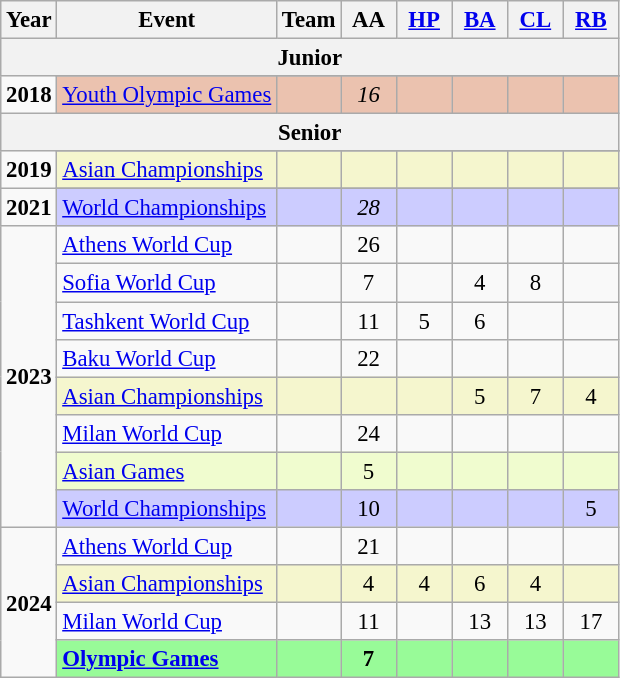<table class="wikitable" style="text-align:center; font-size:95%;">
<tr>
<th align=center>Year</th>
<th align=center>Event</th>
<th style="width:30px;">Team</th>
<th style="width:30px;">AA</th>
<th style="width:30px;"><a href='#'>HP</a></th>
<th style="width:30px;"><a href='#'>BA</a></th>
<th style="width:30px;"><a href='#'>CL</a></th>
<th style="width:30px;"><a href='#'>RB</a></th>
</tr>
<tr>
<th colspan="8"><strong>Junior</strong></th>
</tr>
<tr>
<td rowspan="2"><strong>2018</strong></td>
</tr>
<tr bgcolor=#EBC2AF>
<td align=left><a href='#'>Youth Olympic Games</a></td>
<td></td>
<td><em>16</em></td>
<td></td>
<td></td>
<td></td>
<td></td>
</tr>
<tr>
<th colspan="8"><strong>Senior</strong></th>
</tr>
<tr>
<td rowspan="2"><strong>2019</strong></td>
</tr>
<tr bgcolor=#F5F6CE>
<td align=left><a href='#'>Asian Championships</a></td>
<td></td>
<td></td>
<td></td>
<td></td>
<td></td>
<td></td>
</tr>
<tr>
<td rowspan="2"><strong>2021</strong></td>
</tr>
<tr bgcolor=#CCCCFF>
<td align=left><a href='#'>World Championships</a></td>
<td></td>
<td><em>28</em></td>
<td></td>
<td></td>
<td></td>
<td></td>
</tr>
<tr>
<td rowspan="8"><strong>2023</strong></td>
<td align=left><a href='#'>Athens World Cup</a></td>
<td></td>
<td>26</td>
<td></td>
<td></td>
<td></td>
<td></td>
</tr>
<tr>
<td align=left><a href='#'>Sofia World Cup</a></td>
<td></td>
<td>7</td>
<td></td>
<td>4</td>
<td>8</td>
<td></td>
</tr>
<tr>
<td align=left><a href='#'>Tashkent World Cup</a></td>
<td></td>
<td>11</td>
<td>5</td>
<td>6</td>
<td></td>
<td></td>
</tr>
<tr>
<td align=left><a href='#'>Baku World Cup</a></td>
<td></td>
<td>22</td>
<td></td>
<td></td>
<td></td>
<td></td>
</tr>
<tr bgcolor=#F5F6CE>
<td align=left><a href='#'>Asian Championships</a></td>
<td></td>
<td></td>
<td></td>
<td>5</td>
<td>7</td>
<td>4</td>
</tr>
<tr>
<td align=left><a href='#'>Milan World Cup</a></td>
<td></td>
<td>24</td>
<td></td>
<td></td>
<td></td>
<td></td>
</tr>
<tr bgcolor=#f0fccf>
<td align=left><a href='#'>Asian Games</a></td>
<td></td>
<td>5</td>
<td></td>
<td></td>
<td></td>
<td></td>
</tr>
<tr bgcolor=#CCCCFF>
<td align=left><a href='#'>World Championships</a></td>
<td></td>
<td>10</td>
<td></td>
<td></td>
<td></td>
<td>5</td>
</tr>
<tr>
<td rowspan="4"><strong>2024</strong></td>
<td align=left><a href='#'>Athens World Cup</a></td>
<td></td>
<td>21</td>
<td></td>
<td></td>
<td></td>
<td></td>
</tr>
<tr bgcolor=#F5F6CE>
<td align=left><a href='#'>Asian Championships</a></td>
<td></td>
<td>4</td>
<td>4</td>
<td>6</td>
<td>4</td>
<td></td>
</tr>
<tr>
<td align=left><a href='#'>Milan World Cup</a></td>
<td></td>
<td>11</td>
<td></td>
<td>13</td>
<td>13</td>
<td>17</td>
</tr>
<tr bgcolor=98FB98>
<td align=left><strong><a href='#'>Olympic Games</a></strong></td>
<td></td>
<td><strong>7</strong></td>
<td></td>
<td></td>
<td></td>
<td></td>
</tr>
</table>
